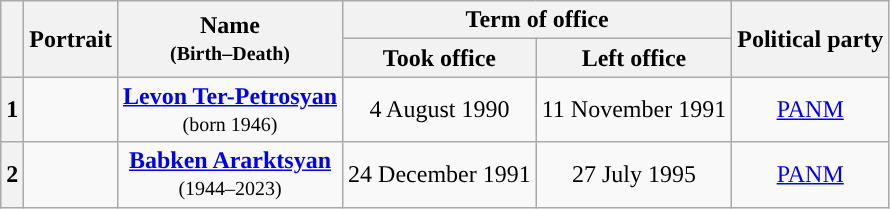<table class="wikitable" style="text-align:center">
<tr>
<th rowspan="2"></th>
<th rowspan="2">Portrait</th>
<th rowspan="2">Name<br><small>(Birth–Death)</small></th>
<th colspan="2">Term of office</th>
<th rowspan="2">Political party</th>
</tr>
<tr>
<th>Took office</th>
<th>Left office</th>
</tr>
<tr>
<th style="background:">1</th>
<td></td>
<td><strong><a href='#'>Levon Ter-Petrosyan</a></strong><br><small>(born 1946)</small></td>
<td>4 August 1990</td>
<td>11 November 1991</td>
<td><a href='#'>PANM</a></td>
</tr>
<tr>
<th style="background:">2</th>
<td></td>
<td><strong><a href='#'>Babken Ararktsyan</a></strong><br><small>(1944–2023)</small></td>
<td>24 December 1991</td>
<td>27 July 1995</td>
<td><a href='#'>PANM</a></td>
</tr>
</table>
